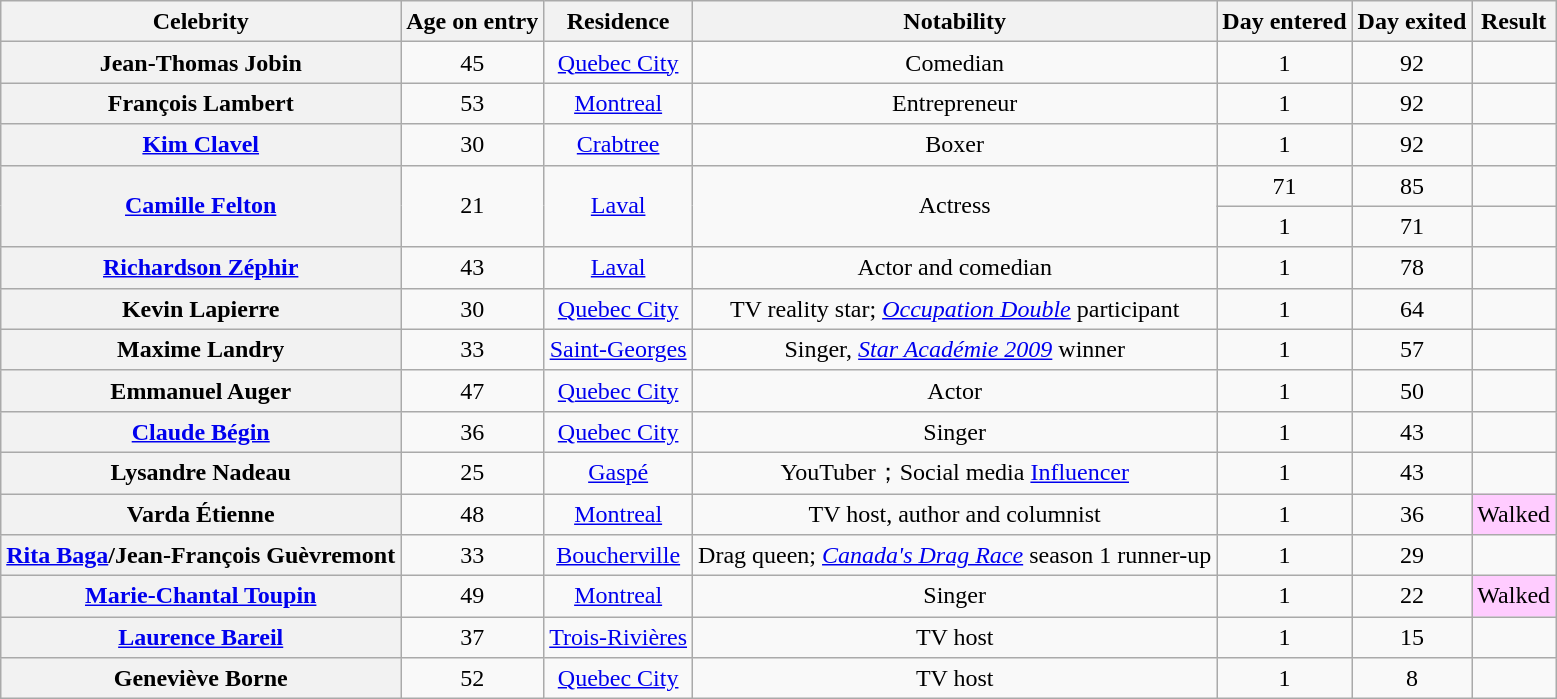<table class="wikitable sortable" style="text-align:center; line-height:20px; width:auto;">
<tr>
<th>Celebrity</th>
<th>Age on entry</th>
<th>Residence</th>
<th>Notability</th>
<th>Day entered</th>
<th>Day exited</th>
<th>Result</th>
</tr>
<tr>
<th>Jean-Thomas Jobin</th>
<td>45</td>
<td><a href='#'>Quebec City</a></td>
<td>Comedian</td>
<td>1</td>
<td 92>92</td>
<td></td>
</tr>
<tr>
<th>François Lambert</th>
<td>53</td>
<td><a href='#'>Montreal</a></td>
<td>Entrepreneur</td>
<td>1</td>
<td 92>92</td>
<td></td>
</tr>
<tr>
<th><a href='#'>Kim Clavel</a></th>
<td>30</td>
<td><a href='#'>Crabtree</a></td>
<td>Boxer</td>
<td>1</td>
<td 92>92</td>
<td></td>
</tr>
<tr>
<th rowspan="2"><a href='#'>Camille Felton</a></th>
<td rowspan="2">21</td>
<td rowspan="2"><a href='#'>Laval</a></td>
<td rowspan="2">Actress</td>
<td>71</td>
<td 85>85</td>
<td></td>
</tr>
<tr>
<td>1</td>
<td 71>71</td>
<td></td>
</tr>
<tr>
<th><a href='#'>Richardson Zéphir</a></th>
<td>43</td>
<td><a href='#'>Laval</a></td>
<td>Actor and comedian</td>
<td>1</td>
<td 78>78</td>
<td></td>
</tr>
<tr>
<th>Kevin Lapierre</th>
<td>30</td>
<td><a href='#'>Quebec City</a></td>
<td>TV reality star; <em><a href='#'>Occupation Double</a></em> participant</td>
<td>1</td>
<td 64>64</td>
<td></td>
</tr>
<tr>
<th>Maxime Landry</th>
<td>33</td>
<td><a href='#'>Saint-Georges</a></td>
<td>Singer, <em><a href='#'>Star Académie 2009</a></em> winner</td>
<td>1</td>
<td 57>57</td>
<td></td>
</tr>
<tr>
<th>Emmanuel Auger</th>
<td>47</td>
<td><a href='#'>Quebec City</a></td>
<td>Actor</td>
<td>1</td>
<td 50>50</td>
<td></td>
</tr>
<tr>
<th><a href='#'>Claude Bégin</a></th>
<td>36</td>
<td><a href='#'>Quebec City</a></td>
<td>Singer</td>
<td>1</td>
<td 43>43</td>
<td></td>
</tr>
<tr>
<th>Lysandre Nadeau</th>
<td>25</td>
<td><a href='#'>Gaspé</a></td>
<td>YouTuber；Social media <a href='#'>Influencer</a></td>
<td>1</td>
<td 43>43</td>
<td></td>
</tr>
<tr>
<th>Varda Étienne</th>
<td>48</td>
<td><a href='#'>Montreal</a></td>
<td>TV host, author and columnist</td>
<td>1</td>
<td 36>36</td>
<td style="background:#fcf">Walked</td>
</tr>
<tr>
<th><a href='#'>Rita Baga</a>/Jean-François Guèvremont</th>
<td>33</td>
<td><a href='#'>Boucherville</a></td>
<td>Drag queen; <em><a href='#'>Canada's Drag Race</a></em> season 1 runner-up</td>
<td>1</td>
<td 29>29</td>
<td></td>
</tr>
<tr>
<th><a href='#'>Marie-Chantal Toupin</a></th>
<td>49</td>
<td><a href='#'>Montreal</a></td>
<td>Singer</td>
<td>1</td>
<td 22>22</td>
<td style="background:#fcf">Walked</td>
</tr>
<tr>
<th><a href='#'>Laurence Bareil</a></th>
<td>37</td>
<td><a href='#'>Trois-Rivières</a></td>
<td>TV host</td>
<td>1</td>
<td 15>15</td>
<td></td>
</tr>
<tr>
<th>Geneviève Borne</th>
<td>52</td>
<td><a href='#'>Quebec City</a></td>
<td>TV host</td>
<td>1</td>
<td 8>8</td>
<td></td>
</tr>
</table>
